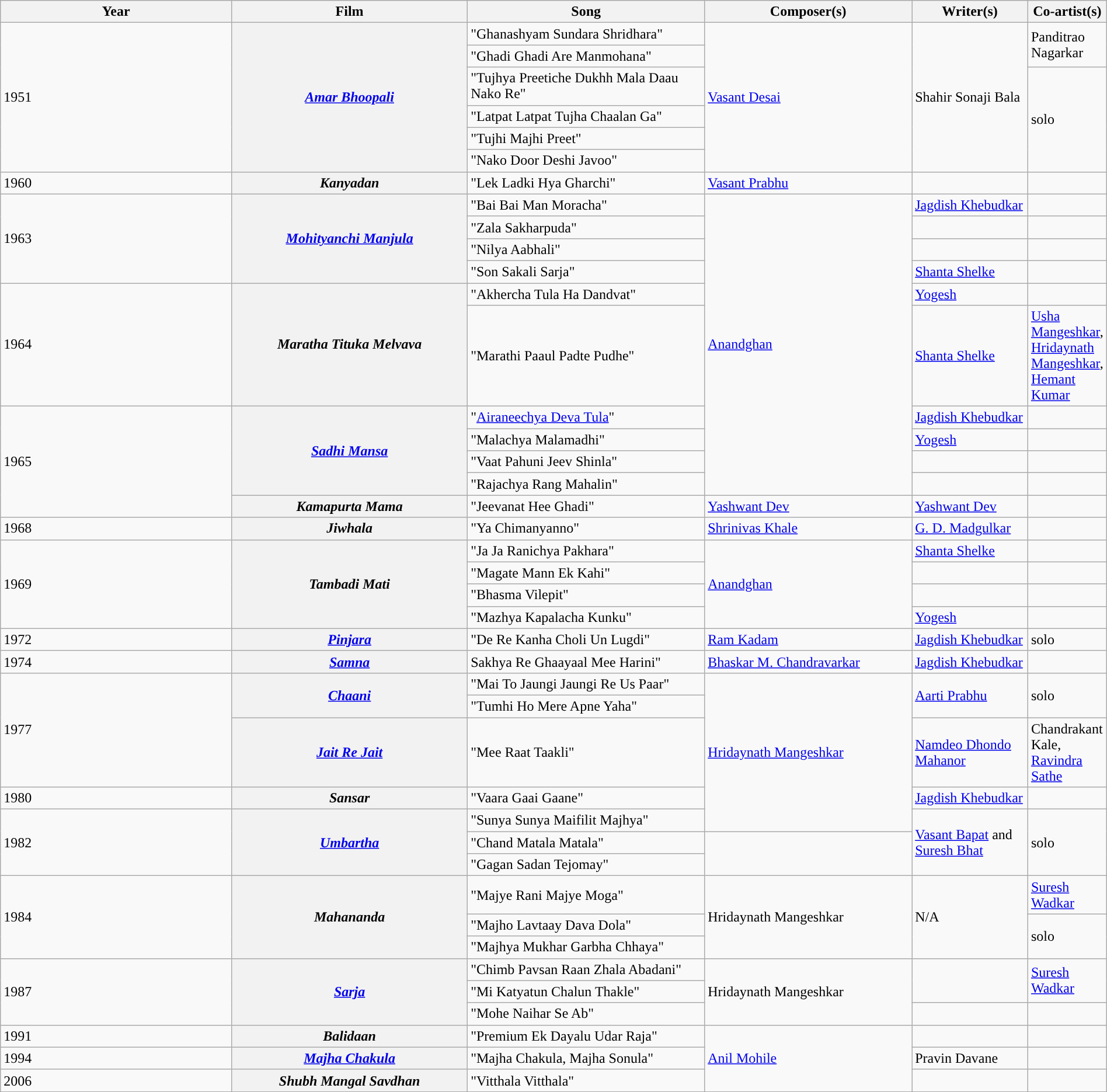<table class="wikitable plainrowheaders" style="width:100%; textcolor:#000">
<tr style="background:#b0e0e66;">
<th scope="col" style="width:23%;"><strong>Year</strong></th>
<th scope="col" style="width:23%;"><strong>Film</strong></th>
<th scope="col" style="width:23%;"><strong>Song</strong></th>
<th scope="col" style="width:20%;"><strong>Composer(s)</strong></th>
<th scope="col" style="width:16%;"><strong>Writer(s)</strong></th>
<th scope="col" style="width:18%;"><strong>Co-artist(s)</strong></th>
</tr>
<tr>
<td rowspan=6>1951</td>
<th Rowspan=6><em><a href='#'>Amar Bhoopali</a></em></th>
<td>"Ghanashyam Sundara Shridhara"</td>
<td rowspan=6><a href='#'>Vasant Desai</a></td>
<td rowspan=6>Shahir Sonaji Bala</td>
<td rowspan=2>Panditrao Nagarkar</td>
</tr>
<tr>
<td>"Ghadi Ghadi Are Manmohana"</td>
</tr>
<tr>
<td>"Tujhya Preetiche Dukhh Mala Daau Nako Re"</td>
<td Rowspan=4>solo</td>
</tr>
<tr>
<td>"Latpat Latpat Tujha Chaalan Ga"</td>
</tr>
<tr>
<td>"Tujhi Majhi Preet"</td>
</tr>
<tr>
<td>"Nako Door Deshi Javoo"</td>
</tr>
<tr>
<td>1960</td>
<th><em>Kanyadan</em></th>
<td>"Lek Ladki Hya Gharchi"</td>
<td><a href='#'>Vasant Prabhu</a></td>
<td></td>
<td></td>
</tr>
<tr>
<td rowspan="4">1963</td>
<th rowspan="4"><em><a href='#'>Mohityanchi Manjula</a></em></th>
<td>"Bai Bai Man Moracha"</td>
<td rowspan="10"><a href='#'>Anandghan</a></td>
<td><a href='#'>Jagdish Khebudkar</a></td>
<td></td>
</tr>
<tr>
<td>"Zala Sakharpuda"</td>
<td></td>
<td></td>
</tr>
<tr>
<td>"Nilya Aabhali"</td>
<td></td>
<td></td>
</tr>
<tr>
<td>"Son Sakali Sarja"</td>
<td><a href='#'>Shanta Shelke</a></td>
<td></td>
</tr>
<tr>
<td rowspan="2">1964</td>
<th rowspan="2"><em>Maratha Tituka Melvava</em></th>
<td>"Akhercha Tula Ha Dandvat"</td>
<td><a href='#'>Yogesh</a></td>
<td></td>
</tr>
<tr>
<td>"Marathi Paaul Padte Pudhe"</td>
<td><a href='#'>Shanta Shelke</a></td>
<td><a href='#'>Usha Mangeshkar</a>, <a href='#'>Hridaynath Mangeshkar</a>, <a href='#'>Hemant Kumar</a></td>
</tr>
<tr>
<td rowspan="5">1965</td>
<th rowspan="4"><em><a href='#'>Sadhi Mansa</a></em></th>
<td>"<a href='#'>Airaneechya Deva Tula</a>"</td>
<td><a href='#'>Jagdish Khebudkar</a></td>
<td></td>
</tr>
<tr>
<td>"Malachya Malamadhi"</td>
<td><a href='#'>Yogesh</a></td>
<td></td>
</tr>
<tr>
<td>"Vaat Pahuni Jeev Shinla"</td>
<td></td>
<td></td>
</tr>
<tr>
<td>"Rajachya Rang Mahalin"</td>
<td></td>
<td></td>
</tr>
<tr>
<th><em>Kamapurta Mama</em></th>
<td>"Jeevanat Hee Ghadi"</td>
<td><a href='#'>Yashwant Dev</a></td>
<td><a href='#'>Yashwant Dev</a></td>
<td></td>
</tr>
<tr>
<td>1968</td>
<th><em>Jiwhala</em></th>
<td>"Ya Chimanyanno"</td>
<td><a href='#'>Shrinivas Khale</a></td>
<td><a href='#'>G. D. Madgulkar</a></td>
<td></td>
</tr>
<tr>
<td rowspan="4">1969</td>
<th rowspan="4"><em>Tambadi Mati</em></th>
<td>"Ja Ja Ranichya Pakhara"</td>
<td rowspan="4"><a href='#'>Anandghan</a></td>
<td><a href='#'>Shanta Shelke</a></td>
<td></td>
</tr>
<tr>
<td>"Magate Mann Ek Kahi"</td>
<td></td>
<td></td>
</tr>
<tr>
<td>"Bhasma Vilepit"</td>
<td></td>
<td></td>
</tr>
<tr>
<td>"Mazhya Kapalacha Kunku"</td>
<td><a href='#'>Yogesh</a></td>
<td></td>
</tr>
<tr>
<td rowspan="1">1972</td>
<th><em><a href='#'>Pinjara</a></em></th>
<td>"De Re Kanha Choli Un Lugdi"</td>
<td><a href='#'>Ram Kadam</a></td>
<td><a href='#'>Jagdish Khebudkar</a></td>
<td>solo</td>
</tr>
<tr>
<td>1974</td>
<th><em><a href='#'>Samna</a></em></th>
<td>Sakhya Re Ghaayaal Mee Harini"</td>
<td><a href='#'>Bhaskar M. Chandravarkar</a></td>
<td><a href='#'>Jagdish Khebudkar</a></td>
<td></td>
</tr>
<tr>
<td rowspan="3">1977</td>
<th rowspan="2"><em><a href='#'>Chaani</a></em></th>
<td>"Mai To Jaungi Jaungi Re Us Paar"</td>
<td rowspan="5"><a href='#'>Hridaynath Mangeshkar</a></td>
<td rowspan="2"><a href='#'>Aarti Prabhu</a></td>
<td rowspan="2">solo</td>
</tr>
<tr>
<td>"Tumhi Ho Mere Apne Yaha"</td>
</tr>
<tr>
<th><em><a href='#'>Jait Re Jait</a></em></th>
<td>"Mee Raat Taakli"</td>
<td><a href='#'>Namdeo Dhondo Mahanor</a></td>
<td>Chandrakant Kale, <a href='#'>Ravindra Sathe</a></td>
</tr>
<tr>
<td>1980</td>
<th><em>Sansar</em></th>
<td>"Vaara Gaai Gaane"</td>
<td><a href='#'>Jagdish Khebudkar</a></td>
<td></td>
</tr>
<tr>
<td rowspan="3">1982</td>
<th rowspan="3"><em><a href='#'>Umbartha</a></em></th>
<td>"Sunya Sunya Maifilit Majhya"</td>
<td rowspan="3"><a href='#'>Vasant Bapat</a> and <a href='#'>Suresh Bhat</a></td>
<td rowspan="3">solo</td>
</tr>
<tr>
<td>"Chand Matala Matala"</td>
</tr>
<tr>
<td>"Gagan Sadan Tejomay"</td>
</tr>
<tr>
<td rowspan=3>1984</td>
<th Rowspan=3><em>Mahananda</em></th>
<td>"Majye Rani Majye Moga"</td>
<td rowspan=3>Hridaynath Mangeshkar</td>
<td rowspan=3>N/A</td>
<td><a href='#'>Suresh Wadkar</a></td>
</tr>
<tr>
<td>"Majho Lavtaay Dava Dola"</td>
<td rowspan=2>solo</td>
</tr>
<tr>
<td>"Majhya Mukhar Garbha Chhaya"</td>
</tr>
<tr>
<td rowspan="3">1987</td>
<th rowspan="3"><em><a href='#'>Sarja</a></em></th>
<td>"Chimb Pavsan Raan Zhala Abadani"</td>
<td rowspan="3">Hridaynath Mangeshkar</td>
<td rowspan=2></td>
<td rowspan=2><a href='#'>Suresh Wadkar</a></td>
</tr>
<tr>
<td>"Mi Katyatun Chalun Thakle"</td>
</tr>
<tr>
<td>"Mohe Naihar Se Ab"</td>
<td></td>
<td></td>
</tr>
<tr>
<td>1991</td>
<th><em>Balidaan</em></th>
<td>"Premium Ek Dayalu Udar Raja"</td>
<td rowspan="3"><a href='#'>Anil Mohile</a></td>
<td></td>
<td></td>
</tr>
<tr>
<td>1994</td>
<th><em><a href='#'>Majha Chakula</a></em></th>
<td>"Majha Chakula, Majha Sonula"</td>
<td>Pravin Davane</td>
<td></td>
</tr>
<tr>
<td>2006</td>
<th><em>Shubh Mangal Savdhan</em></th>
<td>"Vitthala Vitthala"</td>
<td></td>
<td></td>
</tr>
</table>
